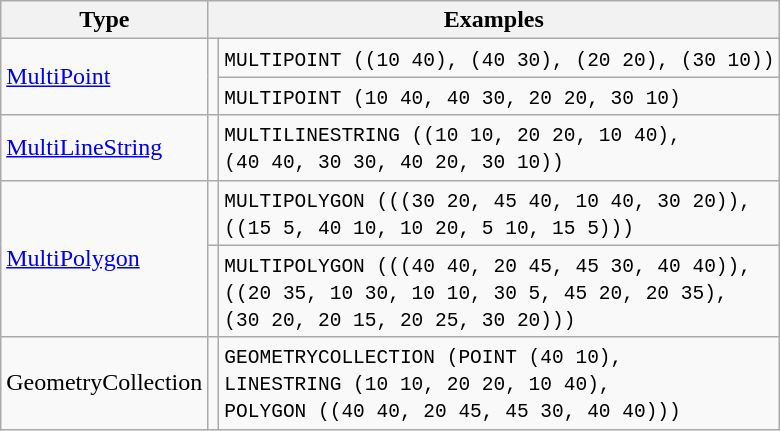<table class="wikitable">
<tr>
<th>Type</th>
<th colspan="2">Examples</th>
</tr>
<tr>
<td rowspan="2"><a href='#'>MultiPoint</a></td>
<td rowspan="2"></td>
<td><code>MULTIPOINT ((10 40), (40 30), (20 20), (30 10))</code></td>
</tr>
<tr>
<td><code>MULTIPOINT (10 40, 40 30, 20 20, 30 10)</code></td>
</tr>
<tr>
<td><a href='#'>MultiLineString</a></td>
<td></td>
<td><code>MULTILINESTRING ((10 10, 20 20, 10 40),<br>   (40 40, 30 30, 40 20, 30 10))</code></td>
</tr>
<tr>
<td rowspan="2"><a href='#'>MultiPolygon</a></td>
<td></td>
<td><code>MULTIPOLYGON (((30 20, 45 40, 10 40, 30 20)),<br>   ((15 5, 40 10, 10 20, 5 10, 15 5)))</code></td>
</tr>
<tr>
<td></td>
<td><code>MULTIPOLYGON (((40 40, 20 45, 45 30, 40 40)),<br>   ((20 35, 10 30, 10 10, 30 5, 45 20, 20 35),<br>     (30 20, 20 15, 20 25, 30 20)))</code></td>
</tr>
<tr>
<td>GeometryCollection</td>
<td></td>
<td><code>GEOMETRYCOLLECTION (POINT (40 10), <br>  LINESTRING (10 10, 20 20, 10 40), <br>  POLYGON ((40 40, 20 45, 45 30, 40 40)))</code></td>
</tr>
</table>
